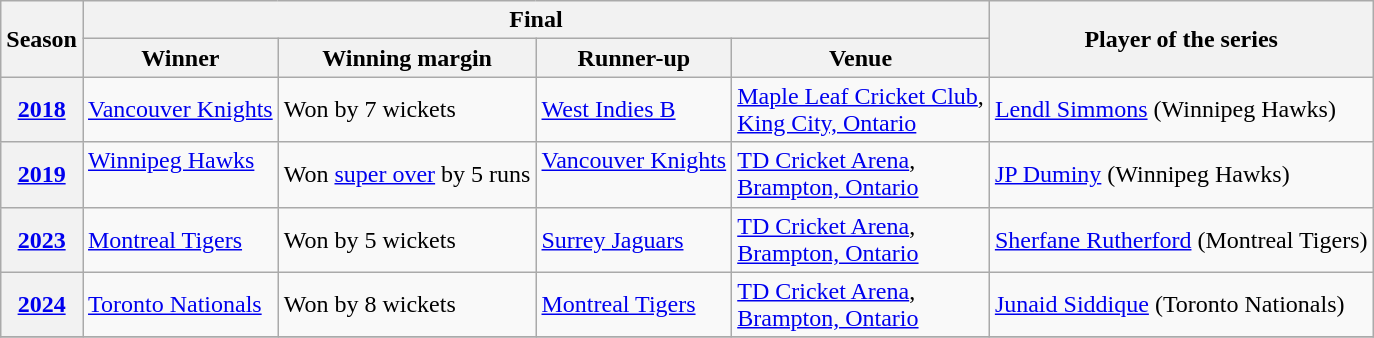<table class="wikitable">
<tr>
<th rowspan=2 scope=col>Season</th>
<th colspan=4>Final</th>
<th rowspan=2 scope=col>Player of the series</th>
</tr>
<tr>
<th scope=col>Winner</th>
<th scope=col>Winning margin</th>
<th scope=col>Runner-up</th>
<th scope=col>Venue</th>
</tr>
<tr>
<th style="text-align:center;"><a href='#'>2018</a></th>
<td><a href='#'>Vancouver Knights</a> <br></td>
<td>Won by 7 wickets</td>
<td><a href='#'>West Indies B</a> <br> </td>
<td><a href='#'>Maple Leaf Cricket Club</a>, <br> <a href='#'>King City, Ontario</a></td>
<td><a href='#'>Lendl Simmons</a> (Winnipeg Hawks)</td>
</tr>
<tr>
<th style="text-align:center;"><a href='#'>2019</a></th>
<td><a href='#'>Winnipeg Hawks</a> <br>  <br> </td>
<td>Won <a href='#'>super over</a> by 5 runs</td>
<td><a href='#'>Vancouver Knights</a> <br>  <br> </td>
<td><a href='#'>TD Cricket Arena</a>, <br><a href='#'>Brampton, Ontario</a></td>
<td><a href='#'>JP Duminy</a> (Winnipeg Hawks)</td>
</tr>
<tr>
<th style="text-align:center;"><a href='#'>2023</a></th>
<td><a href='#'>Montreal Tigers</a><br> </td>
<td>Won by 5 wickets</td>
<td><a href='#'>Surrey Jaguars</a> <br> </td>
<td><a href='#'>TD Cricket Arena</a>, <br> <a href='#'>Brampton, Ontario</a></td>
<td><a href='#'>Sherfane Rutherford</a> (Montreal Tigers)</td>
</tr>
<tr>
<th style="text-align:center;"><a href='#'>2024</a></th>
<td><a href='#'>Toronto Nationals</a><br> </td>
<td>Won by 8 wickets</td>
<td><a href='#'>Montreal Tigers</a> <br> </td>
<td><a href='#'>TD Cricket Arena</a>, <br> <a href='#'>Brampton, Ontario</a></td>
<td><a href='#'>Junaid Siddique</a> (Toronto Nationals)</td>
</tr>
<tr>
</tr>
</table>
